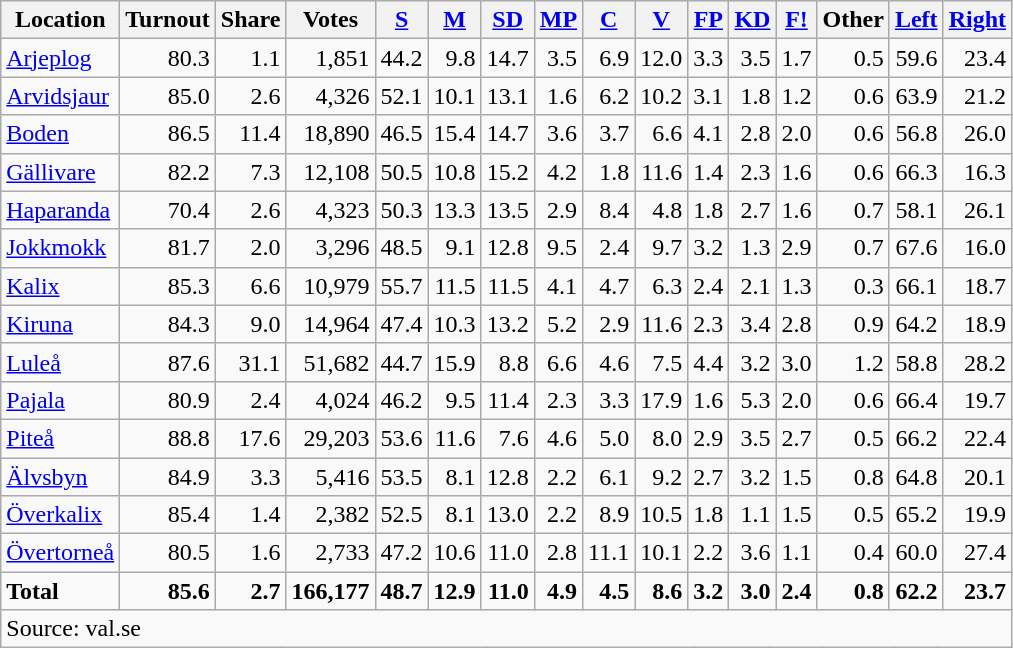<table class="wikitable sortable" style=text-align:right>
<tr>
<th>Location</th>
<th>Turnout</th>
<th>Share</th>
<th>Votes</th>
<th><a href='#'>S</a></th>
<th><a href='#'>M</a></th>
<th><a href='#'>SD</a></th>
<th><a href='#'>MP</a></th>
<th><a href='#'>C</a></th>
<th><a href='#'>V</a></th>
<th><a href='#'>FP</a></th>
<th><a href='#'>KD</a></th>
<th><a href='#'>F!</a></th>
<th>Other</th>
<th><a href='#'>Left</a></th>
<th><a href='#'>Right</a></th>
</tr>
<tr>
<td align=left><a href='#'>Arjeplog</a></td>
<td>80.3</td>
<td>1.1</td>
<td>1,851</td>
<td>44.2</td>
<td>9.8</td>
<td>14.7</td>
<td>3.5</td>
<td>6.9</td>
<td>12.0</td>
<td>3.3</td>
<td>3.5</td>
<td>1.7</td>
<td>0.5</td>
<td>59.6</td>
<td>23.4</td>
</tr>
<tr>
<td align=left><a href='#'>Arvidsjaur</a></td>
<td>85.0</td>
<td>2.6</td>
<td>4,326</td>
<td>52.1</td>
<td>10.1</td>
<td>13.1</td>
<td>1.6</td>
<td>6.2</td>
<td>10.2</td>
<td>3.1</td>
<td>1.8</td>
<td>1.2</td>
<td>0.6</td>
<td>63.9</td>
<td>21.2</td>
</tr>
<tr>
<td align=left><a href='#'>Boden</a></td>
<td>86.5</td>
<td>11.4</td>
<td>18,890</td>
<td>46.5</td>
<td>15.4</td>
<td>14.7</td>
<td>3.6</td>
<td>3.7</td>
<td>6.6</td>
<td>4.1</td>
<td>2.8</td>
<td>2.0</td>
<td>0.6</td>
<td>56.8</td>
<td>26.0</td>
</tr>
<tr>
<td align=left><a href='#'>Gällivare</a></td>
<td>82.2</td>
<td>7.3</td>
<td>12,108</td>
<td>50.5</td>
<td>10.8</td>
<td>15.2</td>
<td>4.2</td>
<td>1.8</td>
<td>11.6</td>
<td>1.4</td>
<td>2.3</td>
<td>1.6</td>
<td>0.6</td>
<td>66.3</td>
<td>16.3</td>
</tr>
<tr>
<td align=left><a href='#'>Haparanda</a></td>
<td>70.4</td>
<td>2.6</td>
<td>4,323</td>
<td>50.3</td>
<td>13.3</td>
<td>13.5</td>
<td>2.9</td>
<td>8.4</td>
<td>4.8</td>
<td>1.8</td>
<td>2.7</td>
<td>1.6</td>
<td>0.7</td>
<td>58.1</td>
<td>26.1</td>
</tr>
<tr>
<td align=left><a href='#'>Jokkmokk</a></td>
<td>81.7</td>
<td>2.0</td>
<td>3,296</td>
<td>48.5</td>
<td>9.1</td>
<td>12.8</td>
<td>9.5</td>
<td>2.4</td>
<td>9.7</td>
<td>3.2</td>
<td>1.3</td>
<td>2.9</td>
<td>0.7</td>
<td>67.6</td>
<td>16.0</td>
</tr>
<tr>
<td align=left><a href='#'>Kalix</a></td>
<td>85.3</td>
<td>6.6</td>
<td>10,979</td>
<td>55.7</td>
<td>11.5</td>
<td>11.5</td>
<td>4.1</td>
<td>4.7</td>
<td>6.3</td>
<td>2.4</td>
<td>2.1</td>
<td>1.3</td>
<td>0.3</td>
<td>66.1</td>
<td>18.7</td>
</tr>
<tr>
<td align=left><a href='#'>Kiruna</a></td>
<td>84.3</td>
<td>9.0</td>
<td>14,964</td>
<td>47.4</td>
<td>10.3</td>
<td>13.2</td>
<td>5.2</td>
<td>2.9</td>
<td>11.6</td>
<td>2.3</td>
<td>3.4</td>
<td>2.8</td>
<td>0.9</td>
<td>64.2</td>
<td>18.9</td>
</tr>
<tr>
<td align=left><a href='#'>Luleå</a></td>
<td>87.6</td>
<td>31.1</td>
<td>51,682</td>
<td>44.7</td>
<td>15.9</td>
<td>8.8</td>
<td>6.6</td>
<td>4.6</td>
<td>7.5</td>
<td>4.4</td>
<td>3.2</td>
<td>3.0</td>
<td>1.2</td>
<td>58.8</td>
<td>28.2</td>
</tr>
<tr>
<td align=left><a href='#'>Pajala</a></td>
<td>80.9</td>
<td>2.4</td>
<td>4,024</td>
<td>46.2</td>
<td>9.5</td>
<td>11.4</td>
<td>2.3</td>
<td>3.3</td>
<td>17.9</td>
<td>1.6</td>
<td>5.3</td>
<td>2.0</td>
<td>0.6</td>
<td>66.4</td>
<td>19.7</td>
</tr>
<tr>
<td align=left><a href='#'>Piteå</a></td>
<td>88.8</td>
<td>17.6</td>
<td>29,203</td>
<td>53.6</td>
<td>11.6</td>
<td>7.6</td>
<td>4.6</td>
<td>5.0</td>
<td>8.0</td>
<td>2.9</td>
<td>3.5</td>
<td>2.7</td>
<td>0.5</td>
<td>66.2</td>
<td>22.4</td>
</tr>
<tr>
<td align=left><a href='#'>Älvsbyn</a></td>
<td>84.9</td>
<td>3.3</td>
<td>5,416</td>
<td>53.5</td>
<td>8.1</td>
<td>12.8</td>
<td>2.2</td>
<td>6.1</td>
<td>9.2</td>
<td>2.7</td>
<td>3.2</td>
<td>1.5</td>
<td>0.8</td>
<td>64.8</td>
<td>20.1</td>
</tr>
<tr>
<td align=left><a href='#'>Överkalix</a></td>
<td>85.4</td>
<td>1.4</td>
<td>2,382</td>
<td>52.5</td>
<td>8.1</td>
<td>13.0</td>
<td>2.2</td>
<td>8.9</td>
<td>10.5</td>
<td>1.8</td>
<td>1.1</td>
<td>1.5</td>
<td>0.5</td>
<td>65.2</td>
<td>19.9</td>
</tr>
<tr>
<td align=left><a href='#'>Övertorneå</a></td>
<td>80.5</td>
<td>1.6</td>
<td>2,733</td>
<td>47.2</td>
<td>10.6</td>
<td>11.0</td>
<td>2.8</td>
<td>11.1</td>
<td>10.1</td>
<td>2.2</td>
<td>3.6</td>
<td>1.1</td>
<td>0.4</td>
<td>60.0</td>
<td>27.4</td>
</tr>
<tr>
<td align=left><strong>Total</strong></td>
<td><strong>85.6</strong></td>
<td><strong>2.7</strong></td>
<td><strong>166,177</strong></td>
<td><strong>48.7</strong></td>
<td><strong>12.9</strong></td>
<td><strong>11.0</strong></td>
<td><strong>4.9</strong></td>
<td><strong>4.5</strong></td>
<td><strong>8.6</strong></td>
<td><strong>3.2</strong></td>
<td><strong>3.0</strong></td>
<td><strong>2.4</strong></td>
<td><strong>0.8</strong></td>
<td><strong>62.2</strong></td>
<td><strong>23.7</strong></td>
</tr>
<tr>
<td align=left colspan=16>Source: val.se </td>
</tr>
</table>
